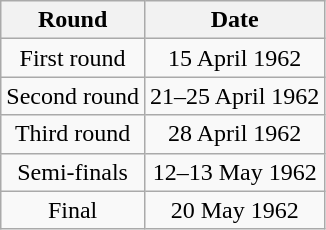<table class="wikitable" style="text-align: center">
<tr>
<th>Round</th>
<th>Date</th>
</tr>
<tr>
<td>First round</td>
<td>15 April 1962</td>
</tr>
<tr>
<td>Second round</td>
<td>21–25 April 1962</td>
</tr>
<tr>
<td>Third round</td>
<td>28 April 1962</td>
</tr>
<tr>
<td>Semi-finals</td>
<td>12–13 May 1962</td>
</tr>
<tr>
<td>Final</td>
<td>20 May 1962</td>
</tr>
</table>
